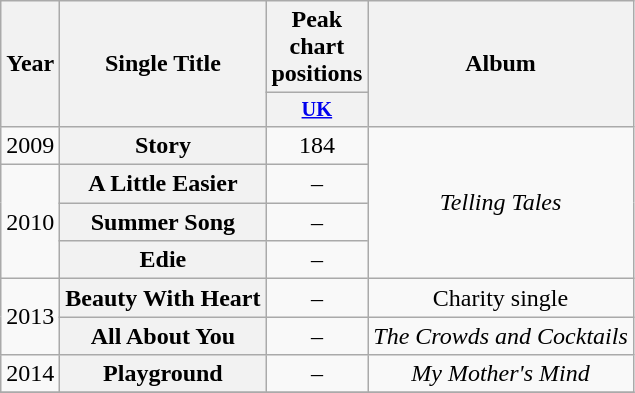<table class="wikitable plainrowheaders" style="text-align:center;">
<tr>
<th scope="col" rowspan="2">Year</th>
<th scope="col" rowspan="2">Single Title</th>
<th scope="col">Peak chart positions</th>
<th scope="col" rowspan="2">Album</th>
</tr>
<tr>
<th scope="col" style="width:3em;font-size:85%;"><a href='#'>UK</a></th>
</tr>
<tr>
<td>2009</td>
<th scope="row">Story</th>
<td>184</td>
<td rowspan="4"><em>Telling Tales</em></td>
</tr>
<tr>
<td rowspan="3">2010</td>
<th scope="row">A Little Easier</th>
<td>–</td>
</tr>
<tr>
<th scope="row">Summer Song</th>
<td>–</td>
</tr>
<tr>
<th scope="row">Edie</th>
<td>–</td>
</tr>
<tr>
<td rowspan="2">2013</td>
<th scope="row">Beauty With Heart</th>
<td>–</td>
<td>Charity single</td>
</tr>
<tr>
<th scope="row">All About You</th>
<td>–</td>
<td><em>The Crowds and Cocktails</em></td>
</tr>
<tr>
<td>2014</td>
<th scope="row">Playground</th>
<td>–</td>
<td><em>My Mother's Mind</em></td>
</tr>
<tr>
</tr>
</table>
